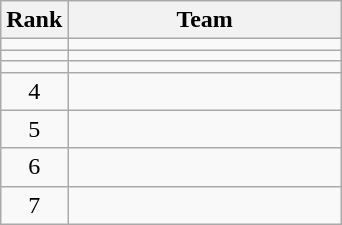<table class="wikitable" style="text-align:center;">
<tr>
<th>Rank</th>
<th width=175>Team</th>
</tr>
<tr>
<td></td>
<td align=left></td>
</tr>
<tr>
<td></td>
<td align=left></td>
</tr>
<tr>
<td></td>
<td align=left></td>
</tr>
<tr>
<td>4</td>
<td align=left></td>
</tr>
<tr>
<td>5</td>
<td align=left></td>
</tr>
<tr>
<td>6</td>
<td align=left></td>
</tr>
<tr>
<td>7</td>
<td align=left></td>
</tr>
</table>
